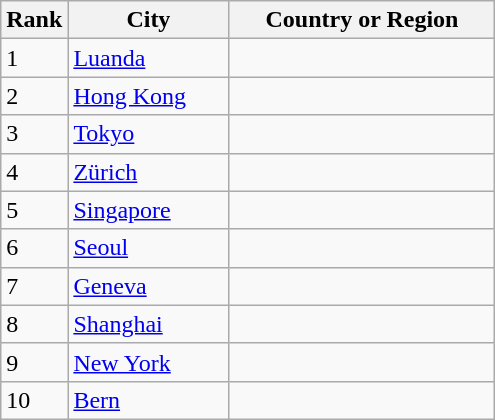<table class="wikitable sortable">
<tr>
<th scope="col">Rank</th>
<th scope="col" style="width:100px;">City</th>
<th scope="col" style="width:170px;">Country or Region</th>
</tr>
<tr>
<td>1</td>
<td><a href='#'>Luanda</a></td>
<td></td>
</tr>
<tr>
<td>2</td>
<td><a href='#'>Hong Kong</a></td>
<td></td>
</tr>
<tr>
<td>3</td>
<td><a href='#'>Tokyo</a></td>
<td></td>
</tr>
<tr>
<td>4</td>
<td><a href='#'>Zürich</a></td>
<td></td>
</tr>
<tr>
<td>5</td>
<td><a href='#'>Singapore</a></td>
<td></td>
</tr>
<tr>
<td>6</td>
<td><a href='#'>Seoul</a></td>
<td></td>
</tr>
<tr>
<td>7</td>
<td><a href='#'>Geneva</a></td>
<td></td>
</tr>
<tr>
<td>8</td>
<td><a href='#'>Shanghai</a></td>
<td></td>
</tr>
<tr>
<td>9</td>
<td><a href='#'>New York</a></td>
<td></td>
</tr>
<tr>
<td>10</td>
<td><a href='#'>Bern</a></td>
<td></td>
</tr>
</table>
